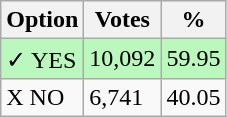<table class="wikitable">
<tr>
<th>Option</th>
<th>Votes</th>
<th>%</th>
</tr>
<tr>
<td style=background:#bbf8be>✓ YES</td>
<td style=background:#bbf8be>10,092</td>
<td style=background:#bbf8be>59.95</td>
</tr>
<tr>
<td>X NO</td>
<td>6,741</td>
<td>40.05</td>
</tr>
</table>
